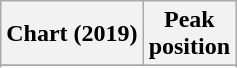<table class="wikitable plainrowheaders">
<tr>
<th>Chart (2019)</th>
<th>Peak<br>position</th>
</tr>
<tr>
</tr>
<tr>
</tr>
<tr>
</tr>
<tr>
</tr>
<tr>
</tr>
</table>
